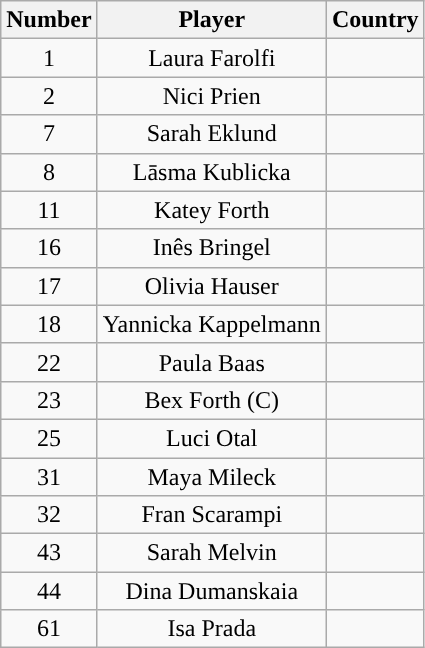<table class="wikitable" ; width:50%;">
<tr>
<th>Number</th>
<th>Player</th>
<th>Country</th>
</tr>
<tr>
<td style="text-align: center">1</td>
<td style="text-align: center">Laura Farolfi</td>
<td></td>
</tr>
<tr>
<td style="text-align: center">2</td>
<td style="text-align: center">Nici Prien</td>
<td></td>
</tr>
<tr>
<td style="text-align: center">7</td>
<td style="text-align: center">Sarah Eklund</td>
<td></td>
</tr>
<tr>
<td style="text-align: center">8</td>
<td style="text-align: center">Lāsma Kublicka</td>
<td></td>
</tr>
<tr>
<td style="text-align: center">11</td>
<td style="text-align: center">Katey Forth</td>
<td></td>
</tr>
<tr>
<td style="text-align: center">16</td>
<td style="text-align: center">Inês Bringel</td>
<td></td>
</tr>
<tr>
<td style="text-align: center">17</td>
<td style="text-align: center">Olivia Hauser</td>
<td></td>
</tr>
<tr>
<td style="text-align: center">18</td>
<td style="text-align: center">Yannicka Kappelmann</td>
<td></td>
</tr>
<tr>
<td style="text-align: center">22</td>
<td style="text-align: center">Paula Baas</td>
<td></td>
</tr>
<tr>
<td style="text-align: center">23</td>
<td style="text-align: center">Bex Forth (C)</td>
<td></td>
</tr>
<tr>
<td style="text-align: center">25</td>
<td style="text-align: center">Luci Otal</td>
<td></td>
</tr>
<tr>
<td style="text-align: center">31</td>
<td style="text-align: center">Maya Mileck</td>
<td></td>
</tr>
<tr>
<td style="text-align: center">32</td>
<td style="text-align: center">Fran Scarampi</td>
<td></td>
</tr>
<tr>
<td style="text-align: center">43</td>
<td style="text-align: center">Sarah Melvin</td>
<td></td>
</tr>
<tr>
<td style="text-align: center">44</td>
<td style="text-align: center">Dina Dumanskaia</td>
<td></td>
</tr>
<tr>
<td style="text-align: center">61</td>
<td style="text-align: center">Isa Prada</td>
<td></td>
</tr>
</table>
